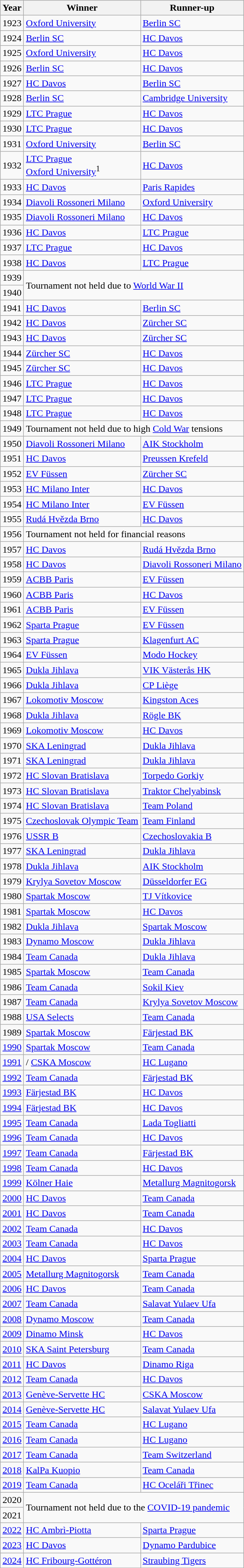<table class="wikitable">
<tr>
<th>Year</th>
<th>Winner</th>
<th>Runner-up</th>
</tr>
<tr>
<td>1923</td>
<td> <a href='#'>Oxford University</a></td>
<td> <a href='#'>Berlin SC</a></td>
</tr>
<tr>
<td>1924</td>
<td> <a href='#'>Berlin SC</a></td>
<td> <a href='#'>HC Davos</a></td>
</tr>
<tr>
<td>1925</td>
<td> <a href='#'>Oxford University</a></td>
<td> <a href='#'>HC Davos</a></td>
</tr>
<tr>
<td>1926</td>
<td> <a href='#'>Berlin SC</a></td>
<td> <a href='#'>HC Davos</a></td>
</tr>
<tr>
<td>1927</td>
<td> <a href='#'>HC Davos</a></td>
<td> <a href='#'>Berlin SC</a></td>
</tr>
<tr>
<td>1928</td>
<td> <a href='#'>Berlin SC</a></td>
<td> <a href='#'>Cambridge University</a></td>
</tr>
<tr>
<td>1929</td>
<td> <a href='#'>LTC Prague</a></td>
<td> <a href='#'>HC Davos</a></td>
</tr>
<tr>
<td>1930</td>
<td> <a href='#'>LTC Prague</a></td>
<td> <a href='#'>HC Davos</a></td>
</tr>
<tr>
<td>1931</td>
<td> <a href='#'>Oxford University</a></td>
<td> <a href='#'>Berlin SC</a></td>
</tr>
<tr>
<td>1932</td>
<td> <a href='#'>LTC Prague</a><br> <a href='#'>Oxford University</a><sup>1</sup></td>
<td> <a href='#'>HC Davos</a> </td>
</tr>
<tr>
<td>1933</td>
<td> <a href='#'>HC Davos</a></td>
<td> <a href='#'>Paris Rapides</a></td>
</tr>
<tr>
<td>1934</td>
<td> <a href='#'>Diavoli Rossoneri Milano</a></td>
<td> <a href='#'>Oxford University</a></td>
</tr>
<tr>
<td>1935</td>
<td> <a href='#'>Diavoli Rossoneri Milano</a></td>
<td> <a href='#'>HC Davos</a></td>
</tr>
<tr>
<td>1936</td>
<td> <a href='#'>HC Davos</a></td>
<td> <a href='#'>LTC Prague</a></td>
</tr>
<tr>
<td>1937</td>
<td> <a href='#'>LTC Prague</a></td>
<td> <a href='#'>HC Davos</a></td>
</tr>
<tr>
<td>1938</td>
<td> <a href='#'>HC Davos</a></td>
<td> <a href='#'>LTC Prague</a></td>
</tr>
<tr>
<td>1939</td>
<td rowspan=2 colspan=2>Tournament not held due to <a href='#'>World War II</a></td>
</tr>
<tr>
<td>1940</td>
</tr>
<tr>
<td>1941</td>
<td> <a href='#'>HC Davos</a></td>
<td> <a href='#'>Berlin SC</a></td>
</tr>
<tr>
<td>1942</td>
<td> <a href='#'>HC Davos</a></td>
<td> <a href='#'>Zürcher SC</a></td>
</tr>
<tr>
<td>1943</td>
<td> <a href='#'>HC Davos</a></td>
<td> <a href='#'>Zürcher SC</a></td>
</tr>
<tr>
<td>1944</td>
<td> <a href='#'>Zürcher SC</a></td>
<td> <a href='#'>HC Davos</a></td>
</tr>
<tr>
<td>1945</td>
<td> <a href='#'>Zürcher SC</a></td>
<td> <a href='#'>HC Davos</a></td>
</tr>
<tr>
<td>1946</td>
<td> <a href='#'>LTC Prague</a></td>
<td> <a href='#'>HC Davos</a></td>
</tr>
<tr>
<td>1947</td>
<td> <a href='#'>LTC Prague</a></td>
<td> <a href='#'>HC Davos</a></td>
</tr>
<tr>
<td>1948</td>
<td> <a href='#'>LTC Prague</a></td>
<td> <a href='#'>HC Davos</a></td>
</tr>
<tr>
<td>1949</td>
<td colspan=2>Tournament not held due to high <a href='#'>Cold War</a> tensions</td>
</tr>
<tr>
<td>1950</td>
<td> <a href='#'>Diavoli Rossoneri Milano</a></td>
<td> <a href='#'>AIK Stockholm</a></td>
</tr>
<tr>
<td>1951</td>
<td> <a href='#'>HC Davos</a></td>
<td> <a href='#'>Preussen Krefeld</a></td>
</tr>
<tr>
<td>1952</td>
<td> <a href='#'>EV Füssen</a></td>
<td> <a href='#'>Zürcher SC</a></td>
</tr>
<tr>
<td>1953</td>
<td> <a href='#'>HC Milano Inter</a></td>
<td> <a href='#'>HC Davos</a></td>
</tr>
<tr>
<td>1954</td>
<td> <a href='#'>HC Milano Inter</a></td>
<td> <a href='#'>EV Füssen</a></td>
</tr>
<tr>
<td>1955</td>
<td> <a href='#'>Rudá Hvězda Brno</a></td>
<td> <a href='#'>HC Davos</a></td>
</tr>
<tr>
<td>1956</td>
<td colspan=2>Tournament not held for financial reasons</td>
</tr>
<tr>
<td>1957</td>
<td> <a href='#'>HC Davos</a></td>
<td> <a href='#'>Rudá Hvězda Brno</a></td>
</tr>
<tr>
<td>1958</td>
<td> <a href='#'>HC Davos</a></td>
<td> <a href='#'>Diavoli Rossoneri Milano</a></td>
</tr>
<tr>
<td>1959</td>
<td> <a href='#'>ACBB Paris</a></td>
<td> <a href='#'>EV Füssen</a></td>
</tr>
<tr>
<td>1960</td>
<td> <a href='#'>ACBB Paris</a></td>
<td> <a href='#'>HC Davos</a></td>
</tr>
<tr>
<td>1961</td>
<td> <a href='#'>ACBB Paris</a></td>
<td> <a href='#'>EV Füssen</a></td>
</tr>
<tr>
<td>1962</td>
<td> <a href='#'>Sparta Prague</a></td>
<td> <a href='#'>EV Füssen</a></td>
</tr>
<tr>
<td>1963</td>
<td> <a href='#'>Sparta Prague</a></td>
<td> <a href='#'>Klagenfurt AC</a></td>
</tr>
<tr>
<td>1964</td>
<td> <a href='#'>EV Füssen</a></td>
<td> <a href='#'>Modo Hockey</a></td>
</tr>
<tr>
<td>1965</td>
<td> <a href='#'>Dukla Jihlava</a></td>
<td> <a href='#'>VIK Västerås HK</a></td>
</tr>
<tr>
<td>1966</td>
<td> <a href='#'>Dukla Jihlava</a></td>
<td> <a href='#'>CP Liège</a></td>
</tr>
<tr>
<td>1967</td>
<td> <a href='#'>Lokomotiv Moscow</a></td>
<td> <a href='#'>Kingston Aces</a></td>
</tr>
<tr>
<td>1968</td>
<td> <a href='#'>Dukla Jihlava</a></td>
<td> <a href='#'>Rögle BK</a></td>
</tr>
<tr>
<td>1969</td>
<td> <a href='#'>Lokomotiv Moscow</a></td>
<td> <a href='#'>HC Davos</a></td>
</tr>
<tr>
<td>1970</td>
<td> <a href='#'>SKA Leningrad</a></td>
<td> <a href='#'>Dukla Jihlava</a></td>
</tr>
<tr>
<td>1971</td>
<td> <a href='#'>SKA Leningrad</a></td>
<td> <a href='#'>Dukla Jihlava</a></td>
</tr>
<tr>
<td>1972</td>
<td> <a href='#'>HC Slovan Bratislava</a></td>
<td> <a href='#'>Torpedo Gorkiy</a></td>
</tr>
<tr>
<td>1973</td>
<td> <a href='#'>HC Slovan Bratislava</a></td>
<td> <a href='#'>Traktor Chelyabinsk</a></td>
</tr>
<tr>
<td>1974</td>
<td> <a href='#'>HC Slovan Bratislava</a></td>
<td> <a href='#'>Team Poland</a></td>
</tr>
<tr>
<td>1975</td>
<td> <a href='#'>Czechoslovak Olympic Team</a></td>
<td> <a href='#'>Team Finland</a></td>
</tr>
<tr>
<td>1976</td>
<td> <a href='#'>USSR B</a></td>
<td> <a href='#'>Czechoslovakia B</a></td>
</tr>
<tr>
<td>1977</td>
<td> <a href='#'>SKA Leningrad</a></td>
<td> <a href='#'>Dukla Jihlava</a></td>
</tr>
<tr>
<td>1978</td>
<td> <a href='#'>Dukla Jihlava</a></td>
<td> <a href='#'>AIK Stockholm</a></td>
</tr>
<tr>
<td>1979</td>
<td> <a href='#'>Krylya Sovetov Moscow</a></td>
<td> <a href='#'>Düsseldorfer EG</a></td>
</tr>
<tr>
<td>1980</td>
<td> <a href='#'>Spartak Moscow</a></td>
<td> <a href='#'>TJ Vítkovice</a></td>
</tr>
<tr>
<td>1981</td>
<td> <a href='#'>Spartak Moscow</a></td>
<td> <a href='#'>HC Davos</a></td>
</tr>
<tr>
<td>1982</td>
<td> <a href='#'>Dukla Jihlava</a></td>
<td> <a href='#'>Spartak Moscow</a></td>
</tr>
<tr>
<td>1983</td>
<td> <a href='#'>Dynamo Moscow</a></td>
<td> <a href='#'>Dukla Jihlava</a></td>
</tr>
<tr>
<td>1984</td>
<td> <a href='#'>Team Canada</a></td>
<td> <a href='#'>Dukla Jihlava</a></td>
</tr>
<tr>
<td>1985</td>
<td> <a href='#'>Spartak Moscow</a></td>
<td> <a href='#'>Team Canada</a></td>
</tr>
<tr>
<td>1986</td>
<td> <a href='#'>Team Canada</a></td>
<td> <a href='#'>Sokil Kiev</a></td>
</tr>
<tr>
<td>1987</td>
<td> <a href='#'>Team Canada</a></td>
<td> <a href='#'>Krylya Sovetov Moscow</a></td>
</tr>
<tr>
<td>1988</td>
<td> <a href='#'>USA Selects</a></td>
<td> <a href='#'>Team Canada</a></td>
</tr>
<tr>
<td>1989</td>
<td> <a href='#'>Spartak Moscow</a></td>
<td> <a href='#'>Färjestad BK</a></td>
</tr>
<tr>
<td><a href='#'>1990</a></td>
<td> <a href='#'>Spartak Moscow</a></td>
<td> <a href='#'>Team Canada</a></td>
</tr>
<tr>
<td><a href='#'>1991</a></td>
<td> /  <a href='#'>CSKA Moscow</a></td>
<td> <a href='#'>HC Lugano</a></td>
</tr>
<tr>
<td><a href='#'>1992</a></td>
<td> <a href='#'>Team Canada</a></td>
<td> <a href='#'>Färjestad BK</a></td>
</tr>
<tr>
<td><a href='#'>1993</a></td>
<td> <a href='#'>Färjestad BK</a></td>
<td> <a href='#'>HC Davos</a></td>
</tr>
<tr>
<td><a href='#'>1994</a></td>
<td> <a href='#'>Färjestad BK</a></td>
<td> <a href='#'>HC Davos</a></td>
</tr>
<tr>
<td><a href='#'>1995</a></td>
<td> <a href='#'>Team Canada</a></td>
<td> <a href='#'>Lada Togliatti</a></td>
</tr>
<tr>
<td><a href='#'>1996</a></td>
<td> <a href='#'>Team Canada</a></td>
<td> <a href='#'>HC Davos</a></td>
</tr>
<tr>
<td><a href='#'>1997</a></td>
<td> <a href='#'>Team Canada</a></td>
<td> <a href='#'>Färjestad BK</a></td>
</tr>
<tr>
<td><a href='#'>1998</a></td>
<td> <a href='#'>Team Canada</a></td>
<td> <a href='#'>HC Davos</a></td>
</tr>
<tr>
<td><a href='#'>1999</a></td>
<td> <a href='#'>Kölner Haie</a></td>
<td> <a href='#'>Metallurg Magnitogorsk</a></td>
</tr>
<tr>
<td><a href='#'>2000</a></td>
<td> <a href='#'>HC Davos</a></td>
<td> <a href='#'>Team Canada</a></td>
</tr>
<tr>
<td><a href='#'>2001</a></td>
<td> <a href='#'>HC Davos</a></td>
<td> <a href='#'>Team Canada</a></td>
</tr>
<tr>
<td><a href='#'>2002</a></td>
<td> <a href='#'>Team Canada</a></td>
<td> <a href='#'>HC Davos</a></td>
</tr>
<tr>
<td><a href='#'>2003</a></td>
<td> <a href='#'>Team Canada</a></td>
<td> <a href='#'>HC Davos</a></td>
</tr>
<tr>
<td><a href='#'>2004</a></td>
<td> <a href='#'>HC Davos</a></td>
<td> <a href='#'>Sparta Prague</a></td>
</tr>
<tr>
<td><a href='#'>2005</a></td>
<td> <a href='#'>Metallurg Magnitogorsk</a></td>
<td> <a href='#'>Team Canada</a></td>
</tr>
<tr>
<td><a href='#'>2006</a></td>
<td> <a href='#'>HC Davos</a></td>
<td> <a href='#'>Team Canada</a></td>
</tr>
<tr>
<td><a href='#'>2007</a></td>
<td> <a href='#'>Team Canada</a></td>
<td> <a href='#'>Salavat Yulaev Ufa</a></td>
</tr>
<tr>
<td><a href='#'>2008</a></td>
<td> <a href='#'>Dynamo Moscow</a></td>
<td> <a href='#'>Team Canada</a></td>
</tr>
<tr>
<td><a href='#'>2009</a></td>
<td> <a href='#'>Dinamo Minsk</a></td>
<td> <a href='#'>HC Davos</a></td>
</tr>
<tr>
<td><a href='#'>2010</a></td>
<td> <a href='#'>SKA Saint Petersburg</a></td>
<td> <a href='#'>Team Canada</a></td>
</tr>
<tr>
<td><a href='#'>2011</a></td>
<td> <a href='#'>HC Davos</a></td>
<td> <a href='#'>Dinamo Riga</a></td>
</tr>
<tr>
<td><a href='#'>2012</a></td>
<td> <a href='#'>Team Canada</a></td>
<td> <a href='#'>HC Davos</a></td>
</tr>
<tr>
<td><a href='#'>2013</a></td>
<td> <a href='#'>Genève-Servette HC</a></td>
<td> <a href='#'>CSKA Moscow</a></td>
</tr>
<tr>
<td><a href='#'>2014</a></td>
<td> <a href='#'>Genève-Servette HC</a></td>
<td> <a href='#'>Salavat Yulaev Ufa</a></td>
</tr>
<tr>
<td><a href='#'>2015</a></td>
<td> <a href='#'>Team Canada</a></td>
<td> <a href='#'>HC Lugano</a></td>
</tr>
<tr>
<td><a href='#'>2016</a></td>
<td> <a href='#'>Team Canada</a></td>
<td> <a href='#'>HC Lugano</a></td>
</tr>
<tr>
<td><a href='#'>2017</a></td>
<td> <a href='#'>Team Canada</a></td>
<td> <a href='#'>Team Switzerland</a></td>
</tr>
<tr>
<td><a href='#'>2018</a></td>
<td> <a href='#'>KalPa Kuopio</a></td>
<td> <a href='#'>Team Canada</a></td>
</tr>
<tr>
<td><a href='#'>2019</a></td>
<td> <a href='#'>Team Canada</a></td>
<td> <a href='#'>HC Oceláři Třinec</a></td>
</tr>
<tr>
<td>2020</td>
<td rowspan=2 colspan=2>Tournament not held due to the <a href='#'>COVID-19 pandemic</a></td>
</tr>
<tr>
<td>2021</td>
</tr>
<tr>
<td><a href='#'>2022</a></td>
<td> <a href='#'>HC Ambrì-Piotta</a></td>
<td> <a href='#'>Sparta Prague</a></td>
</tr>
<tr>
<td><a href='#'>2023</a></td>
<td> <a href='#'>HC Davos</a></td>
<td> <a href='#'>Dynamo Pardubice</a></td>
</tr>
<tr>
<td><a href='#'>2024</a></td>
<td> <a href='#'>HC Fribourg-Gottéron</a></td>
<td> <a href='#'>Straubing Tigers</a></td>
</tr>
</table>
